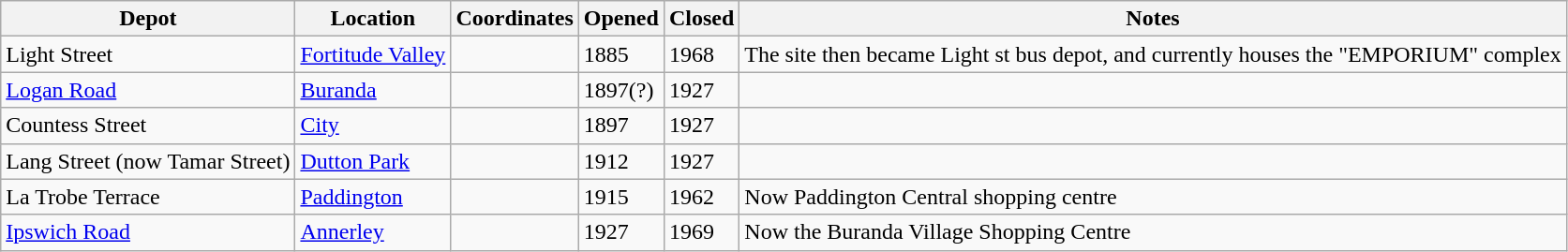<table class="wikitable sortable">
<tr>
<th>Depot</th>
<th>Location</th>
<th>Coordinates</th>
<th>Opened</th>
<th>Closed</th>
<th>Notes</th>
</tr>
<tr>
<td>Light Street</td>
<td><a href='#'>Fortitude Valley</a></td>
<td></td>
<td>1885</td>
<td>1968</td>
<td>The site then became Light st bus depot, and currently houses the "EMPORIUM" complex</td>
</tr>
<tr>
<td><a href='#'>Logan Road</a></td>
<td><a href='#'>Buranda</a></td>
<td></td>
<td>1897(?)</td>
<td>1927</td>
<td></td>
</tr>
<tr>
<td>Countess Street</td>
<td><a href='#'>City</a></td>
<td></td>
<td>1897</td>
<td>1927</td>
<td></td>
</tr>
<tr>
<td>Lang Street (now Tamar Street)</td>
<td><a href='#'>Dutton Park</a></td>
<td></td>
<td>1912</td>
<td>1927</td>
<td></td>
</tr>
<tr>
<td>La Trobe Terrace</td>
<td><a href='#'>Paddington</a></td>
<td></td>
<td>1915</td>
<td>1962</td>
<td>Now Paddington Central shopping centre</td>
</tr>
<tr>
<td><a href='#'>Ipswich Road</a></td>
<td><a href='#'>Annerley</a></td>
<td></td>
<td>1927</td>
<td>1969</td>
<td>Now the Buranda Village Shopping Centre</td>
</tr>
</table>
